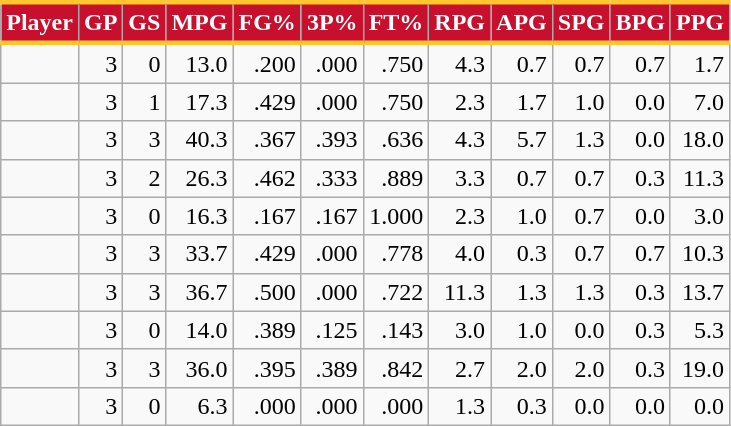<table class="wikitable sortable" style="text-align:right;">
<tr>
<th style="background:#C8102E; color:#FFFFFF; border-top:#FFC72C 3px solid; border-bottom:#FFC72C 3px solid;">Player</th>
<th style="background:#C8102E; color:#FFFFFF; border-top:#FFC72C 3px solid; border-bottom:#FFC72C 3px solid;">GP</th>
<th style="background:#C8102E; color:#FFFFFF; border-top:#FFC72C 3px solid; border-bottom:#FFC72C 3px solid;">GS</th>
<th style="background:#C8102E; color:#FFFFFF; border-top:#FFC72C 3px solid; border-bottom:#FFC72C 3px solid;">MPG</th>
<th style="background:#C8102E; color:#FFFFFF; border-top:#FFC72C 3px solid; border-bottom:#FFC72C 3px solid;">FG%</th>
<th style="background:#C8102E; color:#FFFFFF; border-top:#FFC72C 3px solid; border-bottom:#FFC72C 3px solid;">3P%</th>
<th style="background:#C8102E; color:#FFFFFF; border-top:#FFC72C 3px solid; border-bottom:#FFC72C 3px solid;">FT%</th>
<th style="background:#C8102E; color:#FFFFFF; border-top:#FFC72C 3px solid; border-bottom:#FFC72C 3px solid;">RPG</th>
<th style="background:#C8102E; color:#FFFFFF; border-top:#FFC72C 3px solid; border-bottom:#FFC72C 3px solid;">APG</th>
<th style="background:#C8102E; color:#FFFFFF; border-top:#FFC72C 3px solid; border-bottom:#FFC72C 3px solid;">SPG</th>
<th style="background:#C8102E; color:#FFFFFF; border-top:#FFC72C 3px solid; border-bottom:#FFC72C 3px solid;">BPG</th>
<th style="background:#C8102E; color:#FFFFFF; border-top:#FFC72C 3px solid; border-bottom:#FFC72C 3px solid;">PPG</th>
</tr>
<tr>
<td></td>
<td>3</td>
<td>0</td>
<td>13.0</td>
<td>.200</td>
<td>.000</td>
<td>.750</td>
<td>4.3</td>
<td>0.7</td>
<td>0.7</td>
<td>0.7</td>
<td>1.7</td>
</tr>
<tr>
<td></td>
<td>3</td>
<td>1</td>
<td>17.3</td>
<td>.429</td>
<td>.000</td>
<td>.750</td>
<td>2.3</td>
<td>1.7</td>
<td>1.0</td>
<td>0.0</td>
<td>7.0</td>
</tr>
<tr>
<td></td>
<td>3</td>
<td>3</td>
<td>40.3</td>
<td>.367</td>
<td>.393</td>
<td>.636</td>
<td>4.3</td>
<td>5.7</td>
<td>1.3</td>
<td>0.0</td>
<td>18.0</td>
</tr>
<tr>
<td></td>
<td>3</td>
<td>2</td>
<td>26.3</td>
<td>.462</td>
<td>.333</td>
<td>.889</td>
<td>3.3</td>
<td>0.7</td>
<td>0.7</td>
<td>0.3</td>
<td>11.3</td>
</tr>
<tr>
<td></td>
<td>3</td>
<td>0</td>
<td>16.3</td>
<td>.167</td>
<td>.167</td>
<td>1.000</td>
<td>2.3</td>
<td>1.0</td>
<td>0.7</td>
<td>0.0</td>
<td>3.0</td>
</tr>
<tr>
<td></td>
<td>3</td>
<td>3</td>
<td>33.7</td>
<td>.429</td>
<td>.000</td>
<td>.778</td>
<td>4.0</td>
<td>0.3</td>
<td>0.7</td>
<td>0.7</td>
<td>10.3</td>
</tr>
<tr>
<td></td>
<td>3</td>
<td>3</td>
<td>36.7</td>
<td>.500</td>
<td>.000</td>
<td>.722</td>
<td>11.3</td>
<td>1.3</td>
<td>1.3</td>
<td>0.3</td>
<td>13.7</td>
</tr>
<tr>
<td></td>
<td>3</td>
<td>0</td>
<td>14.0</td>
<td>.389</td>
<td>.125</td>
<td>.143</td>
<td>3.0</td>
<td>1.0</td>
<td>0.0</td>
<td>0.3</td>
<td>5.3</td>
</tr>
<tr>
<td></td>
<td>3</td>
<td>3</td>
<td>36.0</td>
<td>.395</td>
<td>.389</td>
<td>.842</td>
<td>2.7</td>
<td>2.0</td>
<td>2.0</td>
<td>0.3</td>
<td>19.0</td>
</tr>
<tr>
<td></td>
<td>3</td>
<td>0</td>
<td>6.3</td>
<td>.000</td>
<td>.000</td>
<td>.000</td>
<td>1.3</td>
<td>0.3</td>
<td>0.0</td>
<td>0.0</td>
<td>0.0</td>
</tr>
</table>
